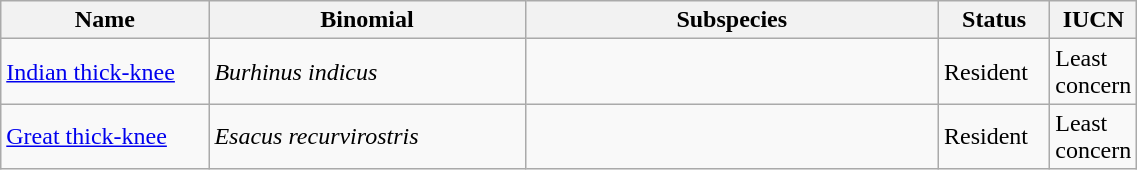<table width=60% class="wikitable">
<tr>
<th width=20%>Name</th>
<th width=30%>Binomial</th>
<th width=40%>Subspecies</th>
<th width=30%>Status</th>
<th width=30%>IUCN</th>
</tr>
<tr>
<td><a href='#'>Indian thick-knee</a><br></td>
<td><em>Burhinus indicus</em></td>
<td></td>
<td>Resident</td>
<td>Least concern</td>
</tr>
<tr>
<td><a href='#'>Great thick-knee</a><br></td>
<td><em>Esacus recurvirostris</em></td>
<td></td>
<td>Resident</td>
<td>Least concern</td>
</tr>
</table>
